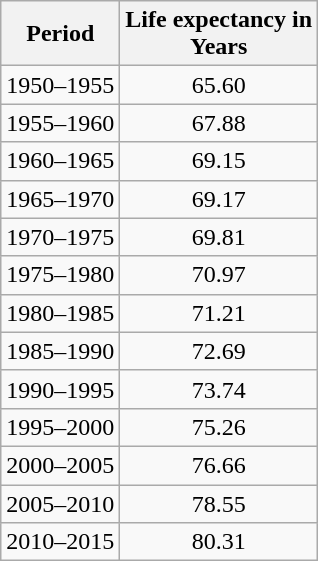<table class="wikitable" style="text-align: center;">
<tr>
<th>Period</th>
<th>Life expectancy in<br>Years</th>
</tr>
<tr>
<td>1950–1955</td>
<td>65.60</td>
</tr>
<tr>
<td>1955–1960</td>
<td> 67.88</td>
</tr>
<tr>
<td>1960–1965</td>
<td> 69.15</td>
</tr>
<tr>
<td>1965–1970</td>
<td> 69.17</td>
</tr>
<tr>
<td>1970–1975</td>
<td> 69.81</td>
</tr>
<tr>
<td>1975–1980</td>
<td> 70.97</td>
</tr>
<tr>
<td>1980–1985</td>
<td> 71.21</td>
</tr>
<tr>
<td>1985–1990</td>
<td> 72.69</td>
</tr>
<tr>
<td>1990–1995</td>
<td> 73.74</td>
</tr>
<tr>
<td>1995–2000</td>
<td> 75.26</td>
</tr>
<tr>
<td>2000–2005</td>
<td> 76.66</td>
</tr>
<tr>
<td>2005–2010</td>
<td> 78.55</td>
</tr>
<tr>
<td>2010–2015</td>
<td> 80.31</td>
</tr>
</table>
